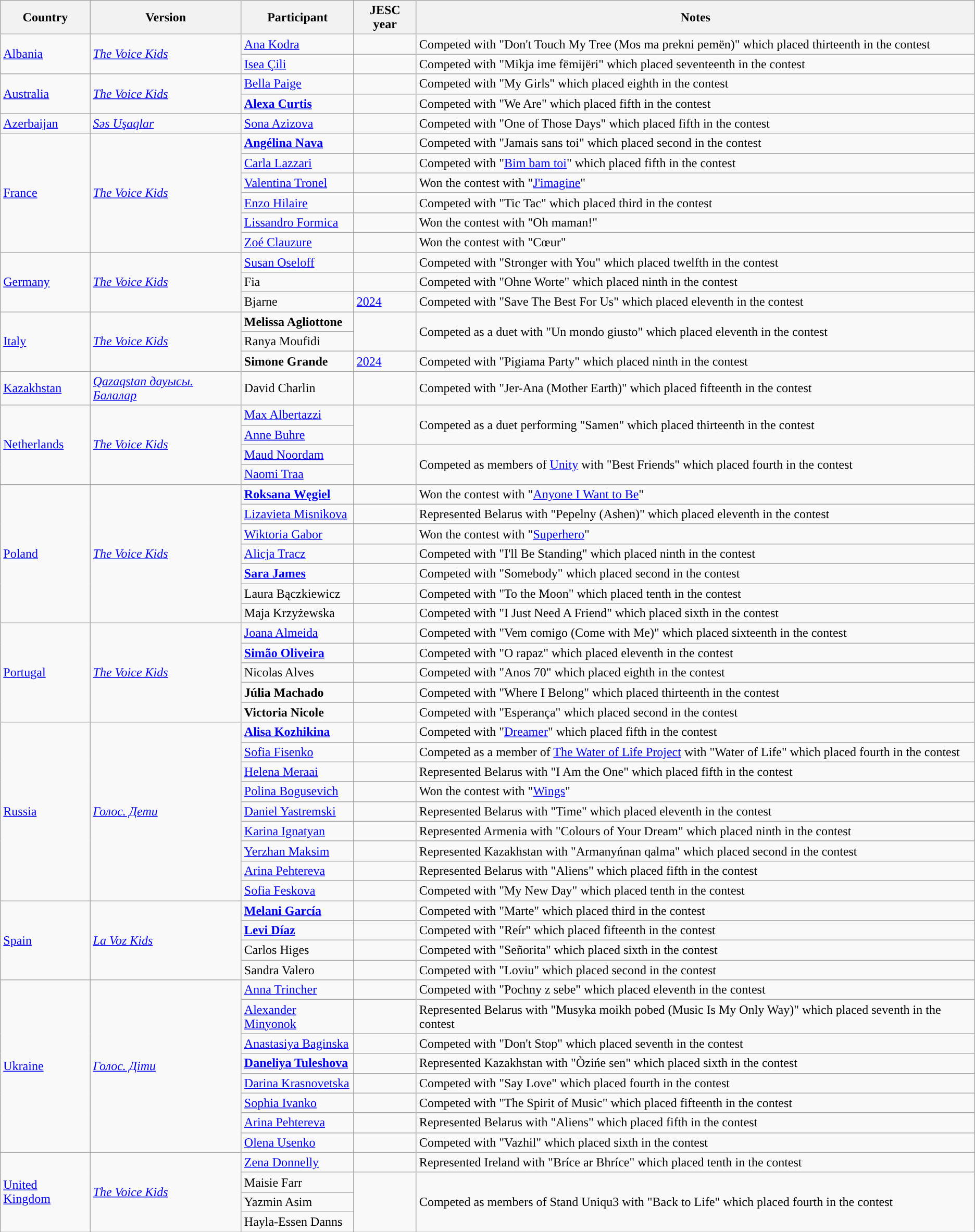<table class="wikitable sortable plainrowheaders">
<tr>
<th scope="col">Country</th>
<th scope="col">Version</th>
<th scope="col">Participant</th>
<th scope="col">JESC year</th>
<th scope="col">Notes</th>
</tr>
<tr>
<td rowspan="2"><a href='#'>Albania</a></td>
<td rowspan="2"><em><a href='#'>The Voice Kids</a></em></td>
<td><a href='#'>Ana Kodra</a></td>
<td></td>
<td>Competed with "Don't Touch My Tree (Mos ma prekni pemën)" which placed thirteenth in the contest</td>
</tr>
<tr>
<td><a href='#'>Isea Çili</a></td>
<td></td>
<td>Competed with "Mikja ime fëmijëri" which placed seventeenth in the contest</td>
</tr>
<tr>
<td rowspan="2"><a href='#'>Australia</a></td>
<td rowspan="2"><em><a href='#'>The Voice Kids</a></em></td>
<td><a href='#'>Bella Paige</a></td>
<td></td>
<td>Competed with "My Girls" which placed eighth in the contest</td>
</tr>
<tr>
<td><strong><a href='#'>Alexa Curtis</a></strong></td>
<td></td>
<td>Competed with "We Are" which placed fifth in the contest</td>
</tr>
<tr>
<td><a href='#'>Azerbaijan</a></td>
<td><em><a href='#'>Səs Uşaqlar</a></em></td>
<td><a href='#'>Sona Azizova</a></td>
<td></td>
<td>Competed with "One of Those Days" which placed fifth in the contest</td>
</tr>
<tr>
<td rowspan="6"><a href='#'>France</a></td>
<td rowspan="6"><em><a href='#'>The Voice Kids</a></em></td>
<td><strong><a href='#'>Angélina Nava</a></strong></td>
<td></td>
<td>Competed with "Jamais sans toi" which placed second in the contest</td>
</tr>
<tr>
<td><a href='#'>Carla Lazzari</a></td>
<td></td>
<td>Competed with "<a href='#'>Bim bam toi</a>" which placed fifth in the contest</td>
</tr>
<tr>
<td><a href='#'>Valentina Tronel</a></td>
<td></td>
<td>Won the contest with "<a href='#'>J'imagine</a>"</td>
</tr>
<tr>
<td><a href='#'>Enzo Hilaire</a></td>
<td></td>
<td>Competed with "Tic Tac" which placed third in the contest</td>
</tr>
<tr>
<td><a href='#'>Lissandro Formica</a></td>
<td></td>
<td>Won the contest with "Oh maman!"</td>
</tr>
<tr>
<td><a href='#'>Zoé Clauzure</a></td>
<td></td>
<td>Won the contest with "Cœur"</td>
</tr>
<tr>
<td rowspan="3"><a href='#'>Germany</a></td>
<td rowspan="3"><em><a href='#'>The Voice Kids</a></em></td>
<td><a href='#'>Susan Oseloff</a></td>
<td></td>
<td>Competed with "Stronger with You" which placed twelfth in the contest</td>
</tr>
<tr>
<td>Fia</td>
<td></td>
<td>Competed with "Ohne Worte" which placed ninth in the contest</td>
</tr>
<tr>
<td>Bjarne</td>
<td><a href='#'>2024</a></td>
<td>Competed with "Save The Best For Us" which placed eleventh in the contest</td>
</tr>
<tr>
<td rowspan="3"><a href='#'>Italy</a></td>
<td rowspan="3"><em><a href='#'>The Voice Kids</a></em></td>
<td><strong>Melissa Agliottone</strong></td>
<td rowspan="2"></td>
<td rowspan="2">Competed as a duet with "Un mondo giusto" which placed eleventh in the contest</td>
</tr>
<tr>
<td>Ranya Moufidi</td>
</tr>
<tr>
<td><strong>Simone Grande</strong></td>
<td><a href='#'>2024</a></td>
<td>Competed with "Pigiama Party" which placed ninth in the contest</td>
</tr>
<tr>
<td><a href='#'>Kazakhstan</a></td>
<td><em><a href='#'>Qazaqstan дауысы. Балалар</a></em></td>
<td>David Charlin</td>
<td></td>
<td>Competed with "Jer-Ana (Mother Earth)" which placed fifteenth in the contest</td>
</tr>
<tr>
<td rowspan="4"><a href='#'>Netherlands</a></td>
<td rowspan="4"><em><a href='#'>The Voice Kids</a></em></td>
<td><a href='#'>Max Albertazzi</a></td>
<td rowspan="2'"></td>
<td rowspan="2'">Competed as a duet performing "Samen" which placed thirteenth in the contest</td>
</tr>
<tr>
<td><a href='#'>Anne Buhre</a></td>
</tr>
<tr>
<td><a href='#'>Maud Noordam</a></td>
<td rowspan="2'"></td>
<td rowspan="2'">Competed as members of <a href='#'>Unity</a> with "Best Friends" which placed fourth in the contest</td>
</tr>
<tr>
<td><a href='#'>Naomi Traa</a></td>
</tr>
<tr>
<td rowspan="7"><a href='#'>Poland</a></td>
<td rowspan="7"><em><a href='#'>The Voice Kids</a></em></td>
<td><strong><a href='#'>Roksana Węgiel</a></strong></td>
<td></td>
<td>Won the contest with "<a href='#'>Anyone I Want to Be</a>"</td>
</tr>
<tr>
<td><a href='#'>Lizavieta Misnikova</a></td>
<td></td>
<td>Represented Belarus with "Pepelny (Ashen)" which placed eleventh in the contest</td>
</tr>
<tr>
<td><a href='#'>Wiktoria Gabor</a></td>
<td></td>
<td>Won the contest with "<a href='#'>Superhero</a>"</td>
</tr>
<tr>
<td><a href='#'>Alicja Tracz</a></td>
<td></td>
<td>Competed with "I'll Be Standing" which placed ninth in the contest</td>
</tr>
<tr>
<td><strong><a href='#'>Sara James</a></strong></td>
<td></td>
<td>Competed with "Somebody" which placed second in the contest</td>
</tr>
<tr>
<td>Laura Bączkiewicz</td>
<td></td>
<td>Competed with "To the Moon" which placed tenth in the contest</td>
</tr>
<tr>
<td>Maja Krzyżewska</td>
<td></td>
<td>Competed with "I Just Need A Friend" which placed sixth in the contest</td>
</tr>
<tr>
<td rowspan="5"><a href='#'>Portugal</a></td>
<td rowspan="5"><em><a href='#'>The Voice Kids</a></em></td>
<td><a href='#'>Joana Almeida</a></td>
<td></td>
<td>Competed with "Vem comigo (Come with Me)" which placed sixteenth in the contest</td>
</tr>
<tr>
<td><strong><a href='#'>Simão Oliveira</a></strong></td>
<td></td>
<td>Competed with "O rapaz" which placed eleventh in the contest</td>
</tr>
<tr>
<td>Nicolas Alves</td>
<td></td>
<td>Competed with "Anos 70" which placed eighth in the contest</td>
</tr>
<tr>
<td><strong>Júlia Machado</strong></td>
<td></td>
<td>Competed with "Where I Belong" which placed thirteenth in the contest</td>
</tr>
<tr>
<td><strong>Victoria Nicole</strong></td>
<td></td>
<td>Competed with "Esperança" which placed second in the contest</td>
</tr>
<tr>
<td rowspan="9"><a href='#'>Russia</a></td>
<td rowspan="9"><em><a href='#'>Голос. Дети</a></em></td>
<td><strong><a href='#'>Alisa Kozhikina</a></strong></td>
<td></td>
<td>Competed with "<a href='#'>Dreamer</a>" which placed fifth in the contest</td>
</tr>
<tr>
<td><a href='#'>Sofia Fisenko</a></td>
<td></td>
<td>Competed as a member of <a href='#'>The Water of Life Project</a> with "Water of Life" which placed fourth in the contest</td>
</tr>
<tr>
<td><a href='#'>Helena Meraai</a></td>
<td></td>
<td>Represented Belarus with "I Am the One" which placed fifth in the contest</td>
</tr>
<tr>
<td><a href='#'>Polina Bogusevich</a></td>
<td></td>
<td>Won the contest with "<a href='#'>Wings</a>"</td>
</tr>
<tr>
<td><a href='#'>Daniel Yastremski</a></td>
<td></td>
<td>Represented Belarus with "Time" which placed eleventh in the contest</td>
</tr>
<tr>
<td><a href='#'>Karina Ignatyan</a></td>
<td></td>
<td>Represented Armenia with "Colours of Your Dream" which placed ninth in the contest</td>
</tr>
<tr>
<td><a href='#'>Yerzhan Maksim</a></td>
<td></td>
<td>Represented Kazakhstan with "Armanyńnan qalma" which placed second in the contest</td>
</tr>
<tr>
<td><a href='#'>Arina Pehtereva</a></td>
<td></td>
<td>Represented Belarus with "Aliens" which placed fifth in the contest</td>
</tr>
<tr>
<td><a href='#'>Sofia Feskova</a></td>
<td></td>
<td>Competed with "My New Day" which placed tenth in the contest</td>
</tr>
<tr>
<td rowspan="4"><a href='#'>Spain</a></td>
<td rowspan="4"><em><a href='#'>La Voz Kids</a></em></td>
<td><strong><a href='#'>Melani García</a></strong></td>
<td></td>
<td>Competed with "Marte" which placed third in the contest</td>
</tr>
<tr>
<td><strong><a href='#'>Levi Díaz</a></strong></td>
<td></td>
<td>Competed with "Reír" which placed fifteenth in the contest</td>
</tr>
<tr>
<td>Carlos Higes</td>
<td></td>
<td>Competed with "Señorita" which placed sixth in the contest</td>
</tr>
<tr>
<td>Sandra Valero</td>
<td></td>
<td>Competed with "Loviu" which placed second in the contest</td>
</tr>
<tr>
<td rowspan="8"><a href='#'>Ukraine</a></td>
<td rowspan="8"><em><a href='#'>Голос. Діти</a></em></td>
<td><a href='#'>Anna Trincher</a></td>
<td></td>
<td>Competed with "Pochny z sebe" which placed eleventh in the contest</td>
</tr>
<tr>
<td><a href='#'>Alexander Minyonok</a></td>
<td></td>
<td>Represented Belarus with "Musyka moikh pobed (Music Is My Only Way)" which placed seventh in the contest</td>
</tr>
<tr>
<td><a href='#'>Anastasiya Baginska</a></td>
<td></td>
<td>Competed with "Don't Stop" which placed seventh in the contest</td>
</tr>
<tr>
<td><strong><a href='#'>Daneliya Tuleshova</a></strong></td>
<td></td>
<td>Represented Kazakhstan with "Òzińe sen" which placed sixth in the contest</td>
</tr>
<tr>
<td><a href='#'>Darina Krasnovetska</a></td>
<td></td>
<td>Competed with "Say Love" which placed fourth in the contest</td>
</tr>
<tr>
<td><a href='#'>Sophia Ivanko</a></td>
<td></td>
<td>Competed with "The Spirit of Music" which placed fifteenth in the contest</td>
</tr>
<tr>
<td><a href='#'>Arina Pehtereva</a></td>
<td></td>
<td>Represented Belarus with "Aliens" which placed fifth in the contest</td>
</tr>
<tr>
<td><a href='#'>Olena Usenko</a></td>
<td></td>
<td>Competed with "Vazhil" which placed sixth in the contest</td>
</tr>
<tr>
<td rowspan="4"><a href='#'>United Kingdom</a></td>
<td rowspan="4"><em><a href='#'>The Voice Kids</a></em></td>
<td><a href='#'>Zena Donnelly</a></td>
<td></td>
<td>Represented Ireland with "Bríce ar Bhríce" which placed tenth in the contest</td>
</tr>
<tr>
<td>Maisie Farr</td>
<td rowspan="3"></td>
<td rowspan="3">Competed as members of Stand Uniqu3 with "Back to Life" which placed fourth in the contest</td>
</tr>
<tr>
<td>Yazmin Asim</td>
</tr>
<tr>
<td>Hayla-Essen Danns</td>
</tr>
</table>
